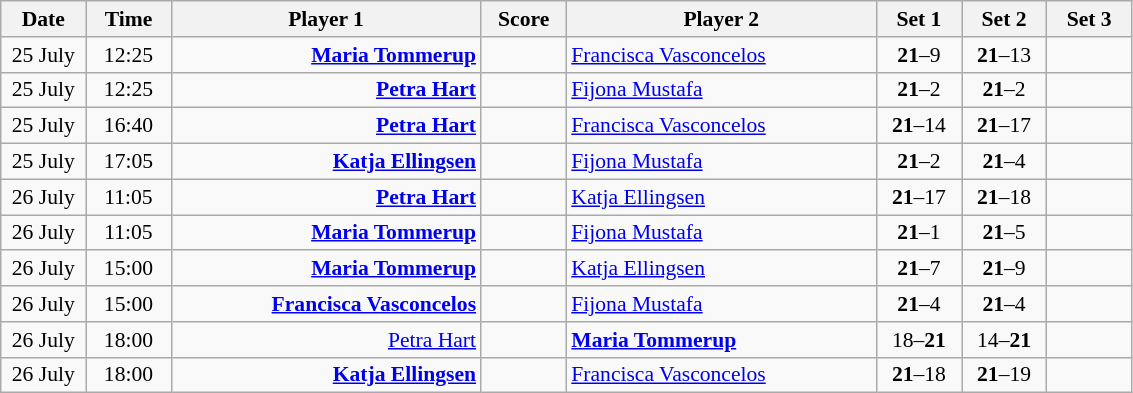<table class="wikitable" style="font-size:90%; text-align:center">
<tr>
<th width="50">Date</th>
<th width="50">Time</th>
<th width="200">Player 1</th>
<th width="50">Score</th>
<th width="200">Player 2</th>
<th width="50">Set 1</th>
<th width="50">Set 2</th>
<th width="50">Set 3</th>
</tr>
<tr>
<td>25 July</td>
<td>12:25</td>
<td align="right"><strong><a href='#'>Maria Tommerup</a> </strong></td>
<td></td>
<td align="left"> <a href='#'>Francisca Vasconcelos</a></td>
<td><strong>21</strong>–9</td>
<td><strong>21</strong>–13</td>
<td></td>
</tr>
<tr>
<td>25 July</td>
<td>12:25</td>
<td align="right"><strong><a href='#'>Petra Hart</a> </strong></td>
<td></td>
<td align="left"> <a href='#'>Fijona Mustafa</a></td>
<td><strong>21</strong>–2</td>
<td><strong>21</strong>–2</td>
<td></td>
</tr>
<tr>
<td>25 July</td>
<td>16:40</td>
<td align="right"><strong><a href='#'>Petra Hart</a> </strong></td>
<td></td>
<td align="left"> <a href='#'>Francisca Vasconcelos</a></td>
<td><strong>21</strong>–14</td>
<td><strong>21</strong>–17</td>
<td></td>
</tr>
<tr>
<td>25 July</td>
<td>17:05</td>
<td align="right"><strong><a href='#'>Katja Ellingsen</a> </strong></td>
<td></td>
<td align="left"> <a href='#'>Fijona Mustafa</a></td>
<td><strong>21</strong>–2</td>
<td><strong>21</strong>–4</td>
<td></td>
</tr>
<tr>
<td>26 July</td>
<td>11:05</td>
<td align="right"><strong><a href='#'>Petra Hart</a> </strong></td>
<td></td>
<td align="left"> <a href='#'>Katja Ellingsen</a></td>
<td><strong>21</strong>–17</td>
<td><strong>21</strong>–18</td>
<td></td>
</tr>
<tr>
<td>26 July</td>
<td>11:05</td>
<td align="right"><strong><a href='#'>Maria Tommerup</a> </strong></td>
<td></td>
<td align="left"> <a href='#'>Fijona Mustafa</a></td>
<td><strong>21</strong>–1</td>
<td><strong>21</strong>–5</td>
<td></td>
</tr>
<tr>
<td>26 July</td>
<td>15:00</td>
<td align="right"><strong><a href='#'>Maria Tommerup</a> </strong></td>
<td></td>
<td align="left"> <a href='#'>Katja Ellingsen</a></td>
<td><strong>21</strong>–7</td>
<td><strong>21</strong>–9</td>
<td></td>
</tr>
<tr>
<td>26 July</td>
<td>15:00</td>
<td align="right"><strong><a href='#'>Francisca Vasconcelos</a> </strong></td>
<td></td>
<td align="left"> <a href='#'>Fijona Mustafa</a></td>
<td><strong>21</strong>–4</td>
<td><strong>21</strong>–4</td>
<td></td>
</tr>
<tr>
<td>26 July</td>
<td>18:00</td>
<td align="right"><a href='#'>Petra Hart</a> </td>
<td></td>
<td align="left"><strong> <a href='#'>Maria Tommerup</a></strong></td>
<td>18–<strong>21</strong></td>
<td>14–<strong>21</strong></td>
<td></td>
</tr>
<tr>
<td>26 July</td>
<td>18:00</td>
<td align="right"><strong><a href='#'>Katja Ellingsen</a> </strong></td>
<td></td>
<td align="left"> <a href='#'>Francisca Vasconcelos</a></td>
<td><strong>21</strong>–18</td>
<td><strong>21</strong>–19</td>
<td></td>
</tr>
</table>
